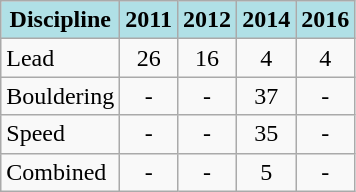<table class="wikitable" style="text-align: center;">
<tr>
<th style="background: #b0e0e6;">Discipline</th>
<th style="background: #b0e0e6;">2011</th>
<th style="background: #b0e0e6;">2012</th>
<th style="background: #b0e0e6;">2014</th>
<th style="background: #b0e0e6;">2016</th>
</tr>
<tr>
<td align="left">Lead</td>
<td>26</td>
<td>16</td>
<td>4</td>
<td>4</td>
</tr>
<tr>
<td align="left">Bouldering</td>
<td>-</td>
<td>-</td>
<td>37</td>
<td>-</td>
</tr>
<tr>
<td align="left">Speed</td>
<td>-</td>
<td>-</td>
<td>35</td>
<td>-</td>
</tr>
<tr>
<td align="left">Combined</td>
<td>-</td>
<td>-</td>
<td>5</td>
<td>-</td>
</tr>
</table>
